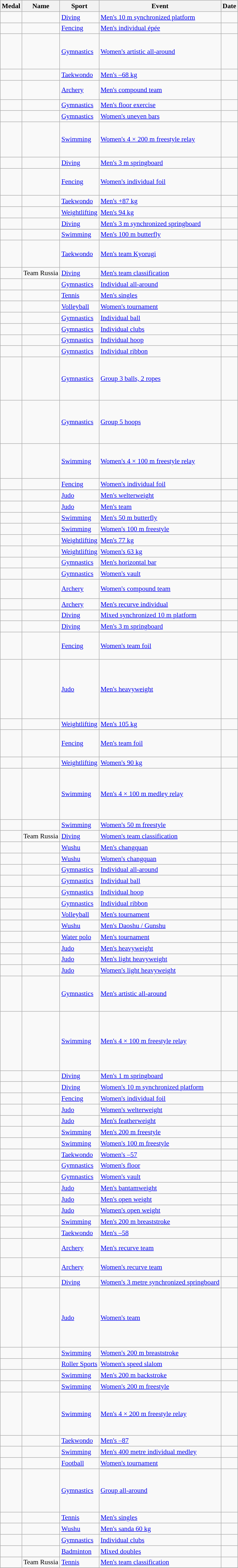<table class="wikitable sortable" style="font-size: 90%">
<tr>
<th>Medal</th>
<th>Name</th>
<th>Sport</th>
<th>Event</th>
<th>Date</th>
</tr>
<tr>
<td></td>
<td><br></td>
<td><a href='#'>Diving</a></td>
<td><a href='#'>Men's 10 m synchronized platform</a></td>
<td></td>
</tr>
<tr>
<td></td>
<td></td>
<td><a href='#'>Fencing</a></td>
<td><a href='#'>Men's individual épée</a></td>
<td></td>
</tr>
<tr>
<td></td>
<td><br><br><br><br></td>
<td><a href='#'>Gymnastics</a></td>
<td><a href='#'>Women's artistic all-around</a></td>
<td></td>
</tr>
<tr>
<td></td>
<td></td>
<td><a href='#'>Taekwondo</a></td>
<td><a href='#'>Men's –68 kg</a></td>
<td></td>
</tr>
<tr>
<td></td>
<td><br><br></td>
<td><a href='#'>Archery</a></td>
<td><a href='#'>Men's compound team</a></td>
<td></td>
</tr>
<tr>
<td></td>
<td></td>
<td><a href='#'>Gymnastics</a></td>
<td><a href='#'>Men's floor exercise</a></td>
<td></td>
</tr>
<tr>
<td></td>
<td></td>
<td><a href='#'>Gymnastics</a></td>
<td><a href='#'>Women's uneven bars</a></td>
<td></td>
</tr>
<tr>
<td></td>
<td><br><br><br><br></td>
<td><a href='#'>Swimming</a></td>
<td><a href='#'>Women's 4 × 200 m freestyle relay</a></td>
<td></td>
</tr>
<tr>
<td></td>
<td></td>
<td><a href='#'>Diving</a></td>
<td><a href='#'>Men's 3 m springboard</a></td>
<td></td>
</tr>
<tr>
<td></td>
<td><br><br><br></td>
<td><a href='#'>Fencing</a></td>
<td><a href='#'>Women's individual foil</a></td>
<td></td>
</tr>
<tr>
<td></td>
<td></td>
<td><a href='#'>Taekwondo</a></td>
<td><a href='#'>Men's +87 kg</a></td>
<td></td>
</tr>
<tr>
<td></td>
<td></td>
<td><a href='#'>Weightlifting</a></td>
<td><a href='#'>Men's 94 kg</a></td>
<td></td>
</tr>
<tr>
<td></td>
<td><br></td>
<td><a href='#'>Diving</a></td>
<td><a href='#'>Men's 3 m synchronized springboard</a></td>
<td></td>
</tr>
<tr>
<td></td>
<td></td>
<td><a href='#'>Swimming</a></td>
<td><a href='#'>Men's 100 m butterfly</a></td>
<td></td>
</tr>
<tr>
<td></td>
<td><br><br><br></td>
<td><a href='#'>Taekwondo</a></td>
<td><a href='#'>Men's team Kyorugi</a></td>
<td></td>
</tr>
<tr>
<td></td>
<td>Team Russia</td>
<td><a href='#'>Diving</a></td>
<td><a href='#'>Men's team classification</a></td>
<td></td>
</tr>
<tr>
<td></td>
<td></td>
<td><a href='#'>Gymnastics</a></td>
<td><a href='#'>Individual all-around</a></td>
<td></td>
</tr>
<tr>
<td></td>
<td><br></td>
<td><a href='#'>Tennis</a></td>
<td><a href='#'>Men's singles</a></td>
<td></td>
</tr>
<tr>
<td></td>
<td><br></td>
<td><a href='#'>Volleyball</a></td>
<td><a href='#'>Women's tournament</a></td>
<td></td>
</tr>
<tr>
<td></td>
<td></td>
<td><a href='#'>Gymnastics</a></td>
<td><a href='#'>Individual ball</a></td>
<td></td>
</tr>
<tr>
<td></td>
<td></td>
<td><a href='#'>Gymnastics</a></td>
<td><a href='#'>Individual clubs</a></td>
<td></td>
</tr>
<tr>
<td></td>
<td></td>
<td><a href='#'>Gymnastics</a></td>
<td><a href='#'>Individual hoop</a></td>
<td></td>
</tr>
<tr>
<td></td>
<td></td>
<td><a href='#'>Gymnastics</a></td>
<td><a href='#'>Individual ribbon</a></td>
<td></td>
</tr>
<tr>
<td></td>
<td><br><br><br><br><br></td>
<td><a href='#'>Gymnastics</a></td>
<td><a href='#'>Group 3 balls, 2 ropes</a></td>
<td></td>
</tr>
<tr>
<td></td>
<td><br><br><br><br><br></td>
<td><a href='#'>Gymnastics</a></td>
<td><a href='#'>Group 5 hoops</a></td>
<td></td>
</tr>
<tr>
<td></td>
<td><br><br><br><br></td>
<td><a href='#'>Swimming</a></td>
<td><a href='#'>Women's 4 × 100 m freestyle relay</a></td>
<td></td>
</tr>
<tr>
<td></td>
<td></td>
<td><a href='#'>Fencing</a></td>
<td><a href='#'>Women's individual foil</a></td>
<td></td>
</tr>
<tr>
<td></td>
<td></td>
<td><a href='#'>Judo</a></td>
<td><a href='#'>Men's welterweight</a></td>
<td></td>
</tr>
<tr>
<td></td>
<td></td>
<td><a href='#'>Judo</a></td>
<td><a href='#'>Men's team</a></td>
<td></td>
</tr>
<tr>
<td></td>
<td></td>
<td><a href='#'>Swimming</a></td>
<td><a href='#'>Men's 50 m butterfly</a></td>
<td></td>
</tr>
<tr>
<td></td>
<td></td>
<td><a href='#'>Swimming</a></td>
<td><a href='#'>Women's 100 m freestyle</a></td>
<td></td>
</tr>
<tr>
<td></td>
<td></td>
<td><a href='#'>Weightlifting</a></td>
<td><a href='#'>Men's 77 kg</a></td>
<td></td>
</tr>
<tr>
<td></td>
<td></td>
<td><a href='#'>Weightlifting</a></td>
<td><a href='#'>Women's 63 kg</a></td>
<td></td>
</tr>
<tr>
<td></td>
<td></td>
<td><a href='#'>Gymnastics</a></td>
<td><a href='#'>Men's horizontal bar</a></td>
<td></td>
</tr>
<tr>
<td></td>
<td></td>
<td><a href='#'>Gymnastics</a></td>
<td><a href='#'>Women's vault</a></td>
<td></td>
</tr>
<tr>
<td></td>
<td><br><br></td>
<td><a href='#'>Archery</a></td>
<td><a href='#'>Women's compound team</a></td>
<td></td>
</tr>
<tr>
<td></td>
<td></td>
<td><a href='#'>Archery</a></td>
<td><a href='#'>Men's recurve individual</a></td>
<td></td>
</tr>
<tr>
<td></td>
<td><br></td>
<td><a href='#'>Diving</a></td>
<td><a href='#'>Mixed synchronized 10 m platform</a></td>
<td></td>
</tr>
<tr>
<td></td>
<td></td>
<td><a href='#'>Diving</a></td>
<td><a href='#'>Men's 3 m springboard</a></td>
<td></td>
</tr>
<tr>
<td></td>
<td><br><br><br></td>
<td><a href='#'>Fencing</a></td>
<td><a href='#'>Women's team foil</a></td>
<td></td>
</tr>
<tr>
<td></td>
<td><br><br><br><br><br><br><br></td>
<td><a href='#'>Judo</a></td>
<td><a href='#'>Men's heavyweight</a></td>
<td></td>
</tr>
<tr>
<td></td>
<td></td>
<td><a href='#'>Weightlifting</a></td>
<td><a href='#'>Men's 105 kg</a></td>
<td></td>
</tr>
<tr>
<td></td>
<td><br><br><br></td>
<td><a href='#'>Fencing</a></td>
<td><a href='#'>Men's team foil</a></td>
<td></td>
</tr>
<tr>
<td></td>
<td></td>
<td><a href='#'>Weightlifting</a></td>
<td><a href='#'>Women's 90 kg</a></td>
<td></td>
</tr>
<tr>
<td></td>
<td><br><br><br><br><br><br></td>
<td><a href='#'>Swimming</a></td>
<td><a href='#'>Men's 4 × 100 m medley relay</a></td>
<td></td>
</tr>
<tr>
<td></td>
<td></td>
<td><a href='#'>Swimming</a></td>
<td><a href='#'>Women's 50 m freestyle</a></td>
<td></td>
</tr>
<tr>
<td></td>
<td>Team Russia</td>
<td><a href='#'>Diving</a></td>
<td><a href='#'>Women's team classification</a></td>
<td></td>
</tr>
<tr>
<td></td>
<td></td>
<td><a href='#'>Wushu</a></td>
<td><a href='#'>Men's changquan</a></td>
<td></td>
</tr>
<tr>
<td></td>
<td></td>
<td><a href='#'>Wushu</a></td>
<td><a href='#'>Women's changquan</a></td>
<td></td>
</tr>
<tr>
<td></td>
<td></td>
<td><a href='#'>Gymnastics</a></td>
<td><a href='#'>Individual all-around</a></td>
<td></td>
</tr>
<tr>
<td></td>
<td></td>
<td><a href='#'>Gymnastics</a></td>
<td><a href='#'>Individual ball</a></td>
<td></td>
</tr>
<tr>
<td></td>
<td></td>
<td><a href='#'>Gymnastics</a></td>
<td><a href='#'>Individual hoop</a></td>
<td></td>
</tr>
<tr>
<td></td>
<td></td>
<td><a href='#'>Gymnastics</a></td>
<td><a href='#'>Individual ribbon</a></td>
<td></td>
</tr>
<tr>
<td></td>
<td><br></td>
<td><a href='#'>Volleyball</a></td>
<td><a href='#'>Men's tournament</a></td>
<td></td>
</tr>
<tr>
<td></td>
<td></td>
<td><a href='#'>Wushu</a></td>
<td><a href='#'>Men's Daoshu / Gunshu</a></td>
<td></td>
</tr>
<tr>
<td></td>
<td><br></td>
<td><a href='#'>Water polo</a></td>
<td><a href='#'>Men's tournament</a></td>
<td></td>
</tr>
<tr>
<td></td>
<td></td>
<td><a href='#'>Judo</a></td>
<td><a href='#'>Men's heavyweight</a></td>
<td></td>
</tr>
<tr>
<td></td>
<td></td>
<td><a href='#'>Judo</a></td>
<td><a href='#'>Men's light heavyweight</a></td>
<td></td>
</tr>
<tr>
<td></td>
<td></td>
<td><a href='#'>Judo</a></td>
<td><a href='#'>Women's light heavyweight</a></td>
<td></td>
</tr>
<tr>
<td></td>
<td><br><br><br><br></td>
<td><a href='#'>Gymnastics</a></td>
<td><a href='#'>Men's artistic all-around</a></td>
<td></td>
</tr>
<tr>
<td></td>
<td><br><br><br><br><br><br><br></td>
<td><a href='#'>Swimming</a></td>
<td><a href='#'>Men's 4 × 100 m freestyle relay</a></td>
<td></td>
</tr>
<tr>
<td></td>
<td></td>
<td><a href='#'>Diving</a></td>
<td><a href='#'>Men's 1 m springboard</a></td>
<td></td>
</tr>
<tr>
<td></td>
<td><br></td>
<td><a href='#'>Diving</a></td>
<td><a href='#'>Women's 10 m synchronized platform</a></td>
<td></td>
</tr>
<tr>
<td></td>
<td></td>
<td><a href='#'>Fencing</a></td>
<td><a href='#'>Women's individual foil</a></td>
<td></td>
</tr>
<tr>
<td></td>
<td></td>
<td><a href='#'>Judo</a></td>
<td><a href='#'>Women's welterweight</a></td>
<td></td>
</tr>
<tr>
<td></td>
<td></td>
<td><a href='#'>Judo</a></td>
<td><a href='#'>Men's featherweight</a></td>
<td></td>
</tr>
<tr>
<td></td>
<td></td>
<td><a href='#'>Swimming</a></td>
<td><a href='#'>Men's 200 m freestyle</a></td>
<td></td>
</tr>
<tr>
<td></td>
<td></td>
<td><a href='#'>Swimming</a></td>
<td><a href='#'>Women's 100 m freestyle</a></td>
<td></td>
</tr>
<tr>
<td></td>
<td></td>
<td><a href='#'>Taekwondo</a></td>
<td><a href='#'>Women's –57</a></td>
<td></td>
</tr>
<tr>
<td></td>
<td></td>
<td><a href='#'>Gymnastics</a></td>
<td><a href='#'>Women's floor</a></td>
<td></td>
</tr>
<tr>
<td></td>
<td></td>
<td><a href='#'>Gymnastics</a></td>
<td><a href='#'>Women's vault</a></td>
<td></td>
</tr>
<tr>
<td></td>
<td></td>
<td><a href='#'>Judo</a></td>
<td><a href='#'>Men's bantamweight</a></td>
<td></td>
</tr>
<tr>
<td></td>
<td></td>
<td><a href='#'>Judo</a></td>
<td><a href='#'>Men's open weight</a></td>
<td></td>
</tr>
<tr>
<td></td>
<td></td>
<td><a href='#'>Judo</a></td>
<td><a href='#'>Women's open weight</a></td>
<td></td>
</tr>
<tr>
<td></td>
<td></td>
<td><a href='#'>Swimming</a></td>
<td><a href='#'>Men's 200 m breaststroke</a></td>
<td></td>
</tr>
<tr>
<td></td>
<td></td>
<td><a href='#'>Taekwondo</a></td>
<td><a href='#'>Men's –58</a></td>
<td></td>
</tr>
<tr>
<td></td>
<td><br><br></td>
<td><a href='#'>Archery</a></td>
<td><a href='#'>Men's recurve team</a></td>
<td></td>
</tr>
<tr>
<td></td>
<td><br><br></td>
<td><a href='#'>Archery</a></td>
<td><a href='#'>Women's recurve team</a></td>
<td></td>
</tr>
<tr>
<td></td>
<td><br></td>
<td><a href='#'>Diving</a></td>
<td><a href='#'>Women's 3 metre synchronized springboard</a></td>
<td></td>
</tr>
<tr>
<td></td>
<td><br><br><br><br><br><br><br></td>
<td><a href='#'>Judo</a></td>
<td><a href='#'>Women's team</a></td>
<td></td>
</tr>
<tr>
<td></td>
<td></td>
<td><a href='#'>Swimming</a></td>
<td><a href='#'>Women's 200 m breaststroke</a></td>
<td></td>
</tr>
<tr>
<td></td>
<td></td>
<td><a href='#'>Roller Sports</a></td>
<td><a href='#'>Women's speed slalom</a></td>
<td></td>
</tr>
<tr>
<td></td>
<td></td>
<td><a href='#'>Swimming</a></td>
<td><a href='#'>Men's 200 m backstroke</a></td>
<td></td>
</tr>
<tr>
<td></td>
<td></td>
<td><a href='#'>Swimming</a></td>
<td><a href='#'>Women's 200 m freestyle</a></td>
<td></td>
</tr>
<tr>
<td></td>
<td><br><br><br><br><br></td>
<td><a href='#'>Swimming</a></td>
<td><a href='#'>Men's 4 × 200 m freestyle relay</a></td>
<td></td>
</tr>
<tr>
<td></td>
<td></td>
<td><a href='#'>Taekwondo</a></td>
<td><a href='#'>Men's –87</a></td>
<td></td>
</tr>
<tr>
<td></td>
<td></td>
<td><a href='#'>Swimming</a></td>
<td><a href='#'>Men's 400 metre individual medley</a></td>
<td></td>
</tr>
<tr>
<td></td>
<td><br></td>
<td><a href='#'>Football</a></td>
<td><a href='#'>Women's tournament</a></td>
<td></td>
</tr>
<tr>
<td></td>
<td><br><br><br><br><br></td>
<td><a href='#'>Gymnastics</a></td>
<td><a href='#'>Group all-around</a></td>
<td></td>
</tr>
<tr>
<td></td>
<td></td>
<td><a href='#'>Tennis</a></td>
<td><a href='#'>Men's singles</a></td>
<td></td>
</tr>
<tr>
<td></td>
<td></td>
<td><a href='#'>Wushu</a></td>
<td><a href='#'>Men's sanda 60 kg</a></td>
<td></td>
</tr>
<tr>
<td></td>
<td></td>
<td><a href='#'>Gymnastics</a></td>
<td><a href='#'>Individual clubs</a></td>
<td></td>
</tr>
<tr>
<td></td>
<td><br></td>
<td><a href='#'>Badminton</a></td>
<td><a href='#'>Mixed doubles</a></td>
<td></td>
</tr>
<tr>
<td></td>
<td>Team Russia</td>
<td><a href='#'>Tennis</a></td>
<td><a href='#'>Men's team classification</a></td>
<td></td>
</tr>
<tr>
</tr>
</table>
